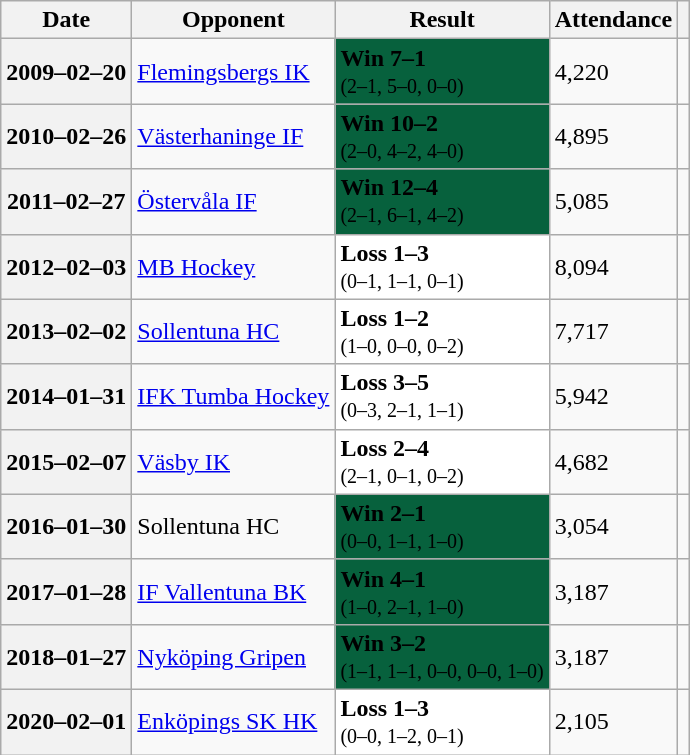<table class="wikitable">
<tr>
<th>Date</th>
<th>Opponent</th>
<th>Result</th>
<th>Attendance</th>
<th></th>
</tr>
<tr>
<th>2009–02–20</th>
<td><a href='#'>Flemingsbergs IK</a></td>
<td bgcolor="#07613D"><span>  <strong>Win 7–1</strong><br><small>(2–1, 5–0, 0–0)</small></span></td>
<td>4,220</td>
<td></td>
</tr>
<tr>
<th>2010–02–26</th>
<td><a href='#'>Västerhaninge IF</a></td>
<td bgcolor="#07613D"><span> <strong>Win 10–2</strong><br><small>(2–0, 4–2, 4–0)</small></span></td>
<td>4,895</td>
<td></td>
</tr>
<tr>
<th>2011–02–27</th>
<td><a href='#'>Östervåla IF</a></td>
<td bgcolor="#07613D"><span>  <strong>Win 12–4</strong><br><small>(2–1, 6–1, 4–2)</small></span></td>
<td>5,085</td>
<td></td>
</tr>
<tr>
<th>2012–02–03</th>
<td><a href='#'>MB Hockey</a></td>
<td bgcolor=white><strong>Loss 1–3</strong><br><small>(0–1, 1–1, 0–1)</small></td>
<td>8,094</td>
<td></td>
</tr>
<tr>
<th>2013–02–02</th>
<td><a href='#'>Sollentuna HC</a></td>
<td bgcolor=white><strong>Loss 1–2</strong><br><small>(1–0, 0–0, 0–2)</small></td>
<td>7,717</td>
<td></td>
</tr>
<tr>
<th>2014–01–31</th>
<td><a href='#'>IFK Tumba Hockey</a></td>
<td bgcolor=white><strong>Loss 3–5</strong><br><small>(0–3, 2–1, 1–1)</small></td>
<td>5,942</td>
<td></td>
</tr>
<tr>
<th>2015–02–07</th>
<td><a href='#'>Väsby IK</a></td>
<td bgcolor=white><strong>Loss 2–4</strong><br><small>(2–1, 0–1, 0–2)</small></td>
<td>4,682</td>
<td></td>
</tr>
<tr>
<th>2016–01–30</th>
<td>Sollentuna HC</td>
<td bgcolor="#07613D"><span>  <strong>Win 2–1</strong><br><small>(0–0, 1–1, 1–0)</small></span></td>
<td>3,054</td>
<td></td>
</tr>
<tr>
<th>2017–01–28</th>
<td><a href='#'>IF Vallentuna BK</a></td>
<td bgcolor="#07613D"><span>  <strong>Win 4–1</strong><br><small>(1–0, 2–1, 1–0)</small></span></td>
<td>3,187</td>
<td></td>
</tr>
<tr>
<th>2018–01–27</th>
<td><a href='#'>Nyköping Gripen</a></td>
<td bgcolor="#07613D"><span>  <strong>Win 3–2</strong><br><small>(1–1, 1–1, 0–0, 0–0, 1–0)</small></span></td>
<td>3,187</td>
<td></td>
</tr>
<tr>
<th>2020–02–01</th>
<td><a href='#'>Enköpings SK HK</a></td>
<td bgcolor=white><strong>Loss 1–3</strong><br><small>(0–0, 1–2, 0–1)</small></td>
<td>2,105</td>
<td></td>
</tr>
</table>
